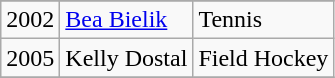<table class="wikitable">
<tr>
</tr>
<tr>
<td>2002</td>
<td><a href='#'>Bea Bielik</a></td>
<td>Tennis</td>
</tr>
<tr>
<td>2005</td>
<td>Kelly Dostal</td>
<td>Field Hockey</td>
</tr>
<tr>
</tr>
</table>
